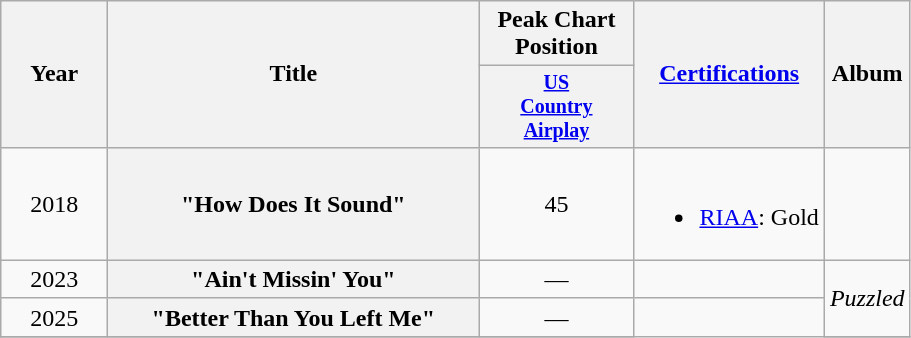<table class="wikitable plainrowheaders" style="text-align:center;">
<tr>
<th scope="col" rowspan="2" style="width:4em;">Year</th>
<th scope="col" rowspan="2" style="width:15em;">Title</th>
<th scope="col" colspan="1" style="width:6em;">Peak Chart Position</th>
<th rowspan="2"><a href='#'>Certifications</a></th>
<th scope="col" rowspan="2">Album</th>
</tr>
<tr style="font-size:smaller;">
<th style="width:6em;"><a href='#'>US<br>Country<br>Airplay</a><br></th>
</tr>
<tr>
<td>2018</td>
<th scope="row">"How Does It Sound"</th>
<td>45</td>
<td><br><ul><li><a href='#'>RIAA</a>: Gold</li></ul></td>
<td></td>
</tr>
<tr>
<td>2023</td>
<th scope="row">"Ain't Missin' You"</th>
<td>—</td>
<td></td>
<td rowspan="2"><em>Puzzled</em></td>
</tr>
<tr>
<td>2025</td>
<th scope="row">"Better Than You Left Me"</th>
<td>—</td>
</tr>
<tr>
</tr>
</table>
